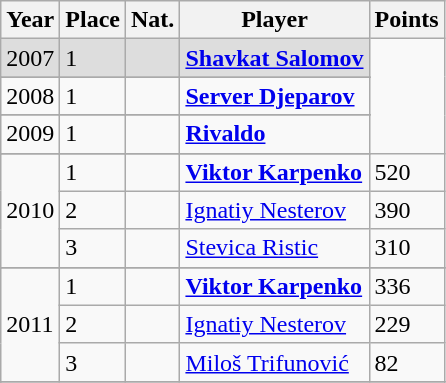<table class="wikitable">
<tr>
<th>Year</th>
<th>Place</th>
<th>Nat.</th>
<th>Player</th>
<th>Points</th>
</tr>
<tr bgcolor=#dddddd>
<td rowspan="1">2007</td>
<td>1</td>
<td></td>
<td><strong><a href='#'>Shavkat Salomov</a></strong></td>
</tr>
<tr>
</tr>
<tr>
<td rowspan="1">2008</td>
<td>1</td>
<td></td>
<td><strong><a href='#'>Server Djeparov</a></strong></td>
</tr>
<tr>
</tr>
<tr>
<td rowspan="1">2009</td>
<td>1</td>
<td></td>
<td><strong><a href='#'>Rivaldo</a></strong></td>
</tr>
<tr>
</tr>
<tr>
<td rowspan="3">2010</td>
<td>1</td>
<td></td>
<td><strong><a href='#'>Viktor Karpenko</a></strong></td>
<td>520 </td>
</tr>
<tr>
<td>2</td>
<td></td>
<td><a href='#'>Ignatiy Nesterov</a></td>
<td>390</td>
</tr>
<tr>
<td>3</td>
<td></td>
<td><a href='#'>Stevica Ristic</a></td>
<td>310</td>
</tr>
<tr>
</tr>
<tr>
</tr>
<tr>
<td rowspan="3">2011</td>
<td>1</td>
<td></td>
<td><strong><a href='#'>Viktor Karpenko</a></strong></td>
<td>336 </td>
</tr>
<tr>
<td>2</td>
<td></td>
<td><a href='#'>Ignatiy Nesterov</a></td>
<td>229</td>
</tr>
<tr>
<td>3</td>
<td></td>
<td><a href='#'>Miloš Trifunović</a></td>
<td>82</td>
</tr>
<tr>
</tr>
<tr>
</tr>
</table>
